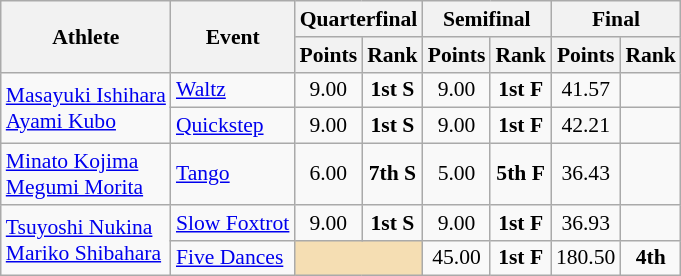<table class=wikitable style="font-size:90%">
<tr>
<th rowspan=2>Athlete</th>
<th rowspan=2>Event</th>
<th colspan=2>Quarterfinal</th>
<th colspan=2>Semifinal</th>
<th colspan=2>Final</th>
</tr>
<tr>
<th>Points</th>
<th>Rank</th>
<th>Points</th>
<th>Rank</th>
<th>Points</th>
<th>Rank</th>
</tr>
<tr>
<td rowspan=2><a href='#'>Masayuki Ishihara</a><br><a href='#'>Ayami Kubo</a></td>
<td><a href='#'>Waltz</a></td>
<td align=center>9.00</td>
<td align=center><strong>1st S</strong></td>
<td align=center>9.00</td>
<td align=center><strong>1st F</strong></td>
<td align=center>41.57</td>
<td align=center></td>
</tr>
<tr>
<td><a href='#'>Quickstep</a></td>
<td align=center>9.00</td>
<td align=center><strong>1st S</strong></td>
<td align=center>9.00</td>
<td align=center><strong>1st F</strong></td>
<td align=center>42.21</td>
<td align=center></td>
</tr>
<tr>
<td><a href='#'>Minato Kojima</a><br><a href='#'>Megumi Morita</a></td>
<td><a href='#'>Tango</a></td>
<td align=center>6.00</td>
<td align=center><strong>7th S</strong></td>
<td align=center>5.00</td>
<td align=center><strong>5th F</strong></td>
<td align=center>36.43</td>
<td align=center></td>
</tr>
<tr>
<td rowspan=2><a href='#'>Tsuyoshi Nukina</a><br><a href='#'>Mariko Shibahara</a></td>
<td><a href='#'>Slow Foxtrot</a></td>
<td align=center>9.00</td>
<td align=center><strong>1st S</strong></td>
<td align=center>9.00</td>
<td align=center><strong>1st F</strong></td>
<td align=center>36.93</td>
<td align=center></td>
</tr>
<tr>
<td><a href='#'>Five Dances</a></td>
<td colspan="2" style="background:wheat;"></td>
<td align=center>45.00</td>
<td align=center><strong>1st F</strong></td>
<td align=center>180.50</td>
<td align=center><strong>4th</strong></td>
</tr>
</table>
